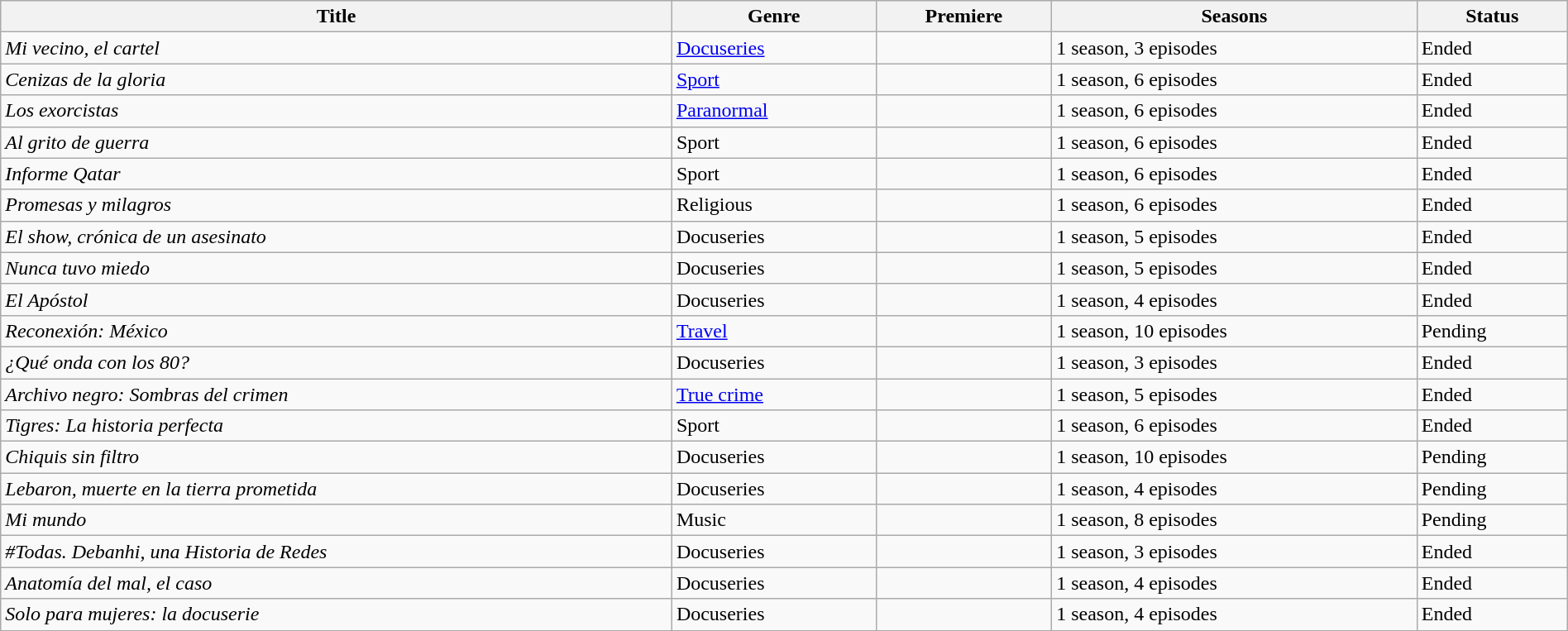<table class="wikitable sortable" style="width:100%;">
<tr>
<th>Title</th>
<th>Genre</th>
<th>Premiere</th>
<th>Seasons</th>
<th>Status</th>
</tr>
<tr>
<td><em>Mi vecino, el cartel</em></td>
<td><a href='#'>Docuseries</a></td>
<td></td>
<td>1 season, 3 episodes</td>
<td>Ended</td>
</tr>
<tr>
<td><em>Cenizas de la gloria</em></td>
<td><a href='#'>Sport</a></td>
<td></td>
<td>1 season, 6 episodes</td>
<td>Ended</td>
</tr>
<tr>
<td><em>Los exorcistas</em></td>
<td><a href='#'>Paranormal</a></td>
<td></td>
<td>1 season, 6 episodes</td>
<td>Ended</td>
</tr>
<tr>
<td><em>Al grito de guerra</em></td>
<td>Sport</td>
<td></td>
<td>1 season, 6 episodes</td>
<td>Ended</td>
</tr>
<tr>
<td><em>Informe Qatar</em></td>
<td>Sport</td>
<td></td>
<td>1 season, 6 episodes</td>
<td>Ended</td>
</tr>
<tr>
<td><em>Promesas y milagros</em></td>
<td>Religious</td>
<td></td>
<td>1 season, 6 episodes</td>
<td>Ended</td>
</tr>
<tr>
<td><em>El show, crónica de un asesinato</em></td>
<td>Docuseries</td>
<td></td>
<td>1 season, 5 episodes</td>
<td>Ended</td>
</tr>
<tr>
<td><em>Nunca tuvo miedo</em></td>
<td>Docuseries</td>
<td></td>
<td>1 season, 5 episodes</td>
<td>Ended</td>
</tr>
<tr>
<td><em>El Apóstol</em></td>
<td>Docuseries</td>
<td></td>
<td>1 season, 4 episodes</td>
<td>Ended</td>
</tr>
<tr>
<td><em>Reconexión: México</em></td>
<td><a href='#'>Travel</a></td>
<td></td>
<td>1 season, 10 episodes</td>
<td>Pending</td>
</tr>
<tr>
<td><em>¿Qué onda con los 80?</em></td>
<td>Docuseries</td>
<td></td>
<td>1 season, 3 episodes</td>
<td>Ended</td>
</tr>
<tr>
<td><em>Archivo negro: Sombras del crimen</em></td>
<td><a href='#'>True crime</a></td>
<td></td>
<td>1 season, 5 episodes</td>
<td>Ended</td>
</tr>
<tr>
<td><em>Tigres: La historia perfecta</em></td>
<td>Sport</td>
<td></td>
<td>1 season, 6 episodes</td>
<td>Ended</td>
</tr>
<tr>
<td><em>Chiquis sin filtro</em></td>
<td>Docuseries</td>
<td></td>
<td>1 season, 10 episodes</td>
<td>Pending</td>
</tr>
<tr>
<td><em>Lebaron, muerte en la tierra prometida</em></td>
<td>Docuseries</td>
<td></td>
<td>1 season, 4 episodes</td>
<td>Pending</td>
</tr>
<tr>
<td><em>Mi mundo</em></td>
<td>Music</td>
<td></td>
<td>1 season, 8 episodes</td>
<td>Pending</td>
</tr>
<tr>
<td><em>#Todas. Debanhi, una Historia de Redes</em></td>
<td>Docuseries</td>
<td></td>
<td>1 season, 3 episodes</td>
<td>Ended</td>
</tr>
<tr>
<td><em>Anatomía del mal, el caso</em></td>
<td>Docuseries</td>
<td></td>
<td>1 season, 4 episodes</td>
<td>Ended</td>
</tr>
<tr>
<td><em>Solo para mujeres: la docuserie</em></td>
<td>Docuseries</td>
<td></td>
<td>1 season, 4 episodes</td>
<td>Ended</td>
</tr>
<tr>
</tr>
<tr>
</tr>
</table>
